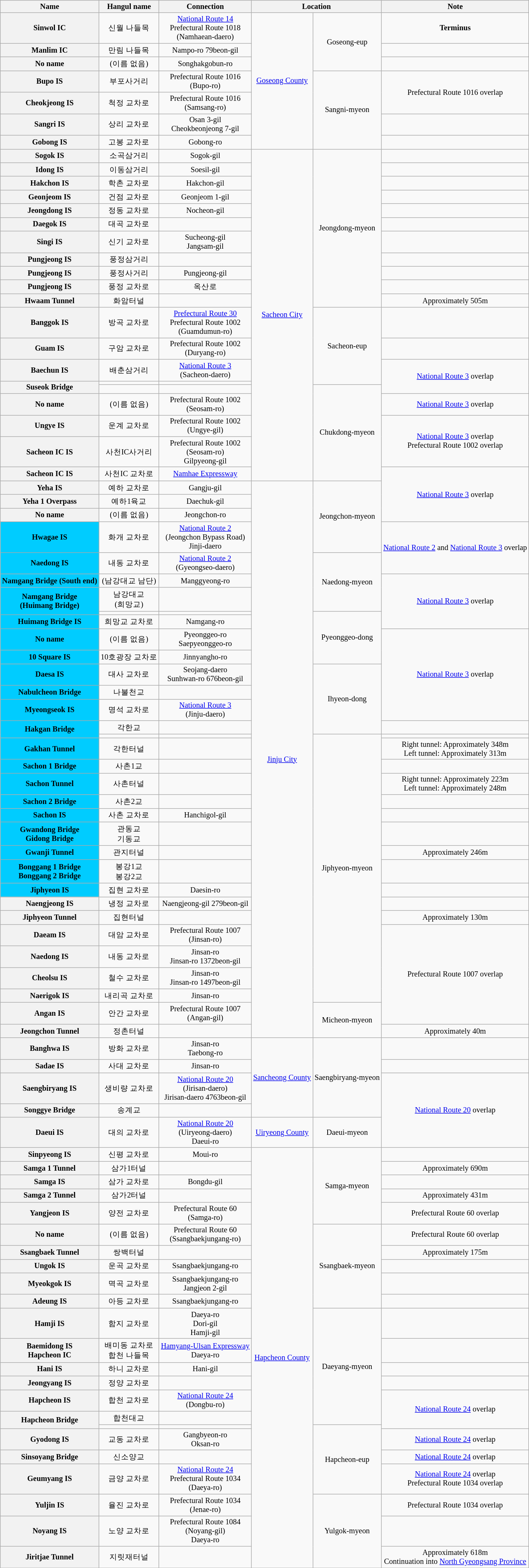<table class="wikitable" style="font-size: 85%; text-align: center;">
<tr>
<th>Name </th>
<th>Hangul name</th>
<th>Connection</th>
<th colspan="2">Location</th>
<th>Note</th>
</tr>
<tr>
<th>Sinwol IC</th>
<td>신월 나들목</td>
<td><a href='#'>National Route 14</a><br>Prefectural Route 1018<br>(Namhaean-daero)</td>
<td rowspan=7><a href='#'>Goseong County</a></td>
<td rowspan=3>Goseong-eup</td>
<td><strong>Terminus</strong></td>
</tr>
<tr>
<th>Manlim IC</th>
<td>만림 나들목</td>
<td>Nampo-ro 79beon-gil</td>
<td></td>
</tr>
<tr>
<th>No name</th>
<td>(이름 없음)</td>
<td>Songhakgobun-ro</td>
<td></td>
</tr>
<tr>
<th>Bupo IS</th>
<td>부포사거리</td>
<td>Prefectural Route 1016<br>(Bupo-ro)</td>
<td rowspan=4>Sangni-myeon</td>
<td rowspan=2>Prefectural Route 1016 overlap</td>
</tr>
<tr>
<th>Cheokjeong IS</th>
<td>척정 교차로</td>
<td>Prefectural Route 1016<br>(Samsang-ro)</td>
</tr>
<tr>
<th>Sangri IS</th>
<td>상리 교차로</td>
<td>Osan 3-gil<br>Cheokbeonjeong 7-gil</td>
<td></td>
</tr>
<tr>
<th>Gobong IS</th>
<td>고봉 교차로</td>
<td>Gobong-ro</td>
<td></td>
</tr>
<tr>
<th>Sogok IS</th>
<td>소곡삼거리</td>
<td>Sogok-gil</td>
<td rowspan=20><a href='#'>Sacheon City</a></td>
<td rowspan=11>Jeongdong-myeon</td>
<td></td>
</tr>
<tr>
<th>Idong IS</th>
<td>이동삼거리</td>
<td>Soesil-gil</td>
<td></td>
</tr>
<tr>
<th>Hakchon IS</th>
<td>학촌 교차로</td>
<td>Hakchon-gil</td>
<td></td>
</tr>
<tr>
<th>Geonjeom IS</th>
<td>건점 교차로</td>
<td>Geonjeom 1-gil</td>
<td></td>
</tr>
<tr>
<th>Jeongdong IS</th>
<td>정동 교차로</td>
<td>Nocheon-gil</td>
<td></td>
</tr>
<tr>
<th>Daegok IS</th>
<td>대곡 교차로</td>
<td></td>
<td></td>
</tr>
<tr>
<th>Singi IS</th>
<td>신기 교차로</td>
<td>Sucheong-gil<br>Jangsam-gil</td>
<td></td>
</tr>
<tr>
<th>Pungjeong IS</th>
<td>풍정삼거리</td>
<td></td>
<td></td>
</tr>
<tr>
<th>Pungjeong IS</th>
<td>풍정사거리</td>
<td>Pungjeong-gil</td>
<td></td>
</tr>
<tr>
<th>Pungjeong IS</th>
<td>풍정 교차로</td>
<td>옥산로</td>
<td></td>
</tr>
<tr>
<th>Hwaam Tunnel</th>
<td>화암터널</td>
<td></td>
<td>Approximately 505m</td>
</tr>
<tr>
<th>Banggok IS</th>
<td>방곡 교차로</td>
<td><a href='#'>Prefectural Route 30</a><br>Prefectural Route 1002<br>(Guamdumun-ro)</td>
<td rowspan=4>Sacheon-eup</td>
<td></td>
</tr>
<tr>
<th>Guam IS</th>
<td>구암 교차로</td>
<td>Prefectural Route 1002<br>(Duryang-ro)</td>
<td></td>
</tr>
<tr>
<th>Baechun IS</th>
<td>배춘삼거리</td>
<td><a href='#'>National Route 3</a><br>(Sacheon-daero)</td>
<td rowspan=3><a href='#'>National Route 3</a> overlap</td>
</tr>
<tr>
<th rowspan=2>Suseok Bridge</th>
<td></td>
</tr>
<tr>
<td></td>
<td></td>
<td rowspan=5>Chukdong-myeon</td>
</tr>
<tr>
<th>No name</th>
<td>(이름 없음)</td>
<td>Prefectural Route 1002<br>(Seosam-ro)</td>
<td><a href='#'>National Route 3</a> overlap</td>
</tr>
<tr>
<th>Ungye IS</th>
<td>운계 교차로</td>
<td>Prefectural Route 1002<br>(Ungye-gil)</td>
<td rowspan=2><a href='#'>National Route 3</a> overlap<br>Prefectural Route 1002 overlap</td>
</tr>
<tr>
<th>Sacheon IC IS</th>
<td>사천IC사거리</td>
<td>Prefectural Route 1002<br>(Seosam-ro)<br>Gilpyeong-gil</td>
</tr>
<tr>
<th>Sacheon IC IS</th>
<td>사천IC 교차로</td>
<td><a href='#'>Namhae Expressway</a></td>
<td rowspan=4><a href='#'>National Route 3</a> overlap</td>
</tr>
<tr>
<th>Yeha IS</th>
<td>예하 교차로</td>
<td>Gangju-gil</td>
<td rowspan=33><a href='#'>Jinju City</a></td>
<td rowspan=4>Jeongchon-myeon</td>
</tr>
<tr>
<th>Yeha 1 Overpass</th>
<td>예하1육교</td>
<td>Daechuk-gil</td>
</tr>
<tr>
<th>No name</th>
<td>(이름 없음)</td>
<td>Jeongchon-ro</td>
</tr>
<tr>
<th style="background-color: #00CCFF;">Hwagae IS</th>
<td>화개 교차로</td>
<td><a href='#'>National Route 2</a><br>(Jeongchon Bypass Road)<br>Jinji-daero</td>
<td rowspan=2><a href='#'>National Route 2</a> and <a href='#'>National Route 3</a> overlap</td>
</tr>
<tr>
<th style="background-color: #00CCFF;">Naedong IS</th>
<td>내동 교차로</td>
<td><a href='#'>National Route 2</a><br>(Gyeongseo-daero)</td>
<td rowspan=3>Naedong-myeon</td>
</tr>
<tr>
<th style="background-color: #00CCFF;">Namgang Bridge (South end)</th>
<td>(남강대교 남단)</td>
<td>Manggyeong-ro</td>
<td rowspan=4><a href='#'>National Route 3</a> overlap</td>
</tr>
<tr>
<th style="background-color: #00CCFF;" rowspan=2>Namgang Bridge<br>(Huimang Bridge)</th>
<td>남강대교<br>(희망교)</td>
<td></td>
</tr>
<tr>
<td></td>
<td></td>
<td rowspan=4>Pyeonggeo-dong</td>
</tr>
<tr>
<th style="background-color: #00CCFF;">Huimang Bridge IS</th>
<td>희망교 교차로</td>
<td>Namgang-ro</td>
</tr>
<tr>
<th style="background-color: #00CCFF;">No name</th>
<td>(이름 없음)</td>
<td>Pyeonggeo-ro<br>Saepyeonggeo-ro</td>
<td rowspan=5><a href='#'>National Route 3</a> overlap</td>
</tr>
<tr>
<th style="background-color: #00CCFF;">10 Square IS</th>
<td>10호광장 교차로</td>
<td>Jinnyangho-ro</td>
</tr>
<tr>
<th style="background-color: #00CCFF;">Daesa IS</th>
<td>대사 교차로</td>
<td>Seojang-daero<br>Sunhwan-ro 676beon-gil</td>
<td rowspan=4>Ihyeon-dong</td>
</tr>
<tr>
<th style="background-color: #00CCFF;">Nabulcheon Bridge</th>
<td>나불천교</td>
<td></td>
</tr>
<tr>
<th style="background-color: #00CCFF;">Myeongseok IS</th>
<td>명석 교차로</td>
<td><a href='#'>National Route 3</a><br>(Jinju-daero)</td>
</tr>
<tr>
<th style="background-color: #00CCFF;" rowspan=2>Hakgan Bridge</th>
<td>각한교</td>
<td></td>
<td></td>
</tr>
<tr>
<td></td>
<td></td>
<td rowspan=16>Jiphyeon-myeon</td>
<td></td>
</tr>
<tr>
<th style="background-color: #00CCFF;">Gakhan Tunnel</th>
<td>각한터널</td>
<td></td>
<td>Right tunnel: Approximately 348m<br>Left tunnel: Approximately 313m</td>
</tr>
<tr>
<th style="background-color: #00CCFF;">Sachon 1 Bridge</th>
<td>사촌1교</td>
<td></td>
<td></td>
</tr>
<tr>
<th style="background-color: #00CCFF;">Sachon Tunnel</th>
<td>사촌터널</td>
<td></td>
<td>Right tunnel: Approximately 223m<br>Left tunnel: Approximately 248m</td>
</tr>
<tr>
<th style="background-color: #00CCFF;">Sachon 2 Bridge</th>
<td>사촌2교</td>
<td></td>
<td></td>
</tr>
<tr>
<th style="background-color: #00CCFF;">Sachon IS</th>
<td>사촌 교차로</td>
<td>Hanchigol-gil</td>
<td></td>
</tr>
<tr>
<th style="background-color: #00CCFF;">Gwandong Bridge<br>Gidong Bridge</th>
<td>관동교<br>기동교</td>
<td></td>
<td></td>
</tr>
<tr>
<th style="background-color: #00CCFF;">Gwanji Tunnel</th>
<td>관지터널</td>
<td></td>
<td>Approximately 246m</td>
</tr>
<tr>
<th style="background-color: #00CCFF;">Bonggang 1 Bridge<br>Bonggang 2 Bridge</th>
<td>봉강1교<br>봉강2교</td>
<td></td>
<td></td>
</tr>
<tr>
<th style="background-color: #00CCFF;">Jiphyeon IS</th>
<td>집현 교차로</td>
<td>Daesin-ro</td>
<td></td>
</tr>
<tr>
<th>Naengjeong IS</th>
<td>냉정 교차로</td>
<td>Naengjeong-gil 279beon-gil</td>
<td></td>
</tr>
<tr>
<th>Jiphyeon Tunnel</th>
<td>집현터널</td>
<td></td>
<td>Approximately 130m</td>
</tr>
<tr>
<th>Daeam IS</th>
<td>대암 교차로</td>
<td>Prefectural Route 1007<br>(Jinsan-ro)</td>
<td rowspan=5>Prefectural Route 1007 overlap</td>
</tr>
<tr>
<th>Naedong IS</th>
<td>내동 교차로</td>
<td>Jinsan-ro<br>Jinsan-ro 1372beon-gil</td>
</tr>
<tr>
<th>Cheolsu IS</th>
<td>철수 교차로</td>
<td>Jinsan-ro<br>Jinsan-ro 1497beon-gil</td>
</tr>
<tr>
<th>Naerigok IS</th>
<td>내리곡 교차로</td>
<td>Jinsan-ro</td>
</tr>
<tr>
<th>Angan IS</th>
<td>안간 교차로</td>
<td>Prefectural Route 1007<br>(Angan-gil)</td>
<td rowspan=2>Micheon-myeon</td>
</tr>
<tr>
<th>Jeongchon Tunnel</th>
<td>정촌터널</td>
<td></td>
<td>Approximately 40m</td>
</tr>
<tr>
<th>Banghwa IS</th>
<td>방화 교차로</td>
<td>Jinsan-ro<br>Taebong-ro</td>
<td rowspan=4><a href='#'>Sancheong County</a></td>
<td rowspan=4>Saengbiryang-myeon</td>
<td></td>
</tr>
<tr>
<th>Sadae IS</th>
<td>사대 교차로</td>
<td>Jinsan-ro</td>
<td></td>
</tr>
<tr>
<th>Saengbiryang IS</th>
<td>생비량 교차로</td>
<td><a href='#'>National Route 20</a><br>(Jirisan-daero)<br>Jirisan-daero 4763beon-gil</td>
<td rowspan=3><a href='#'>National Route 20</a> overlap</td>
</tr>
<tr>
<th>Songgye Bridge</th>
<td>송계교</td>
<td></td>
</tr>
<tr>
<th>Daeui IS</th>
<td>대의 교차로</td>
<td><a href='#'>National Route 20</a><br>(Uiryeong-daero)<br>Daeui-ro</td>
<td><a href='#'>Uiryeong County</a></td>
<td>Daeui-myeon</td>
</tr>
<tr>
<th>Sinpyeong IS</th>
<td>신평 교차로</td>
<td>Moui-ro</td>
<td rowspan=23><a href='#'>Hapcheon County</a></td>
<td rowspan=5>Samga-myeon</td>
<td></td>
</tr>
<tr>
<th>Samga 1 Tunnel</th>
<td>삼가1터널</td>
<td></td>
<td>Approximately 690m</td>
</tr>
<tr>
<th>Samga IS</th>
<td>삼가 교차로</td>
<td>Bongdu-gil</td>
<td></td>
</tr>
<tr>
<th>Samga 2 Tunnel</th>
<td>삼가2터널</td>
<td></td>
<td>Approximately 431m</td>
</tr>
<tr>
<th>Yangjeon IS</th>
<td>양전 교차로</td>
<td>Prefectural Route 60<br>(Samga-ro)</td>
<td>Prefectural Route 60 overlap</td>
</tr>
<tr>
<th>No name</th>
<td>(이름 없음)</td>
<td>Prefectural Route 60<br>(Ssangbaekjungang-ro)</td>
<td rowspan=5>Ssangbaek-myeon</td>
<td>Prefectural Route 60 overlap</td>
</tr>
<tr>
<th>Ssangbaek Tunnel</th>
<td>쌍백터널</td>
<td></td>
<td>Approximately 175m</td>
</tr>
<tr>
<th>Ungok IS</th>
<td>운곡 교차로</td>
<td>Ssangbaekjungang-ro</td>
<td></td>
</tr>
<tr>
<th>Myeokgok IS</th>
<td>멱곡 교차로</td>
<td>Ssangbaekjungang-ro<br>Jangjeon 2-gil</td>
<td></td>
</tr>
<tr>
<th>Adeung IS</th>
<td>아등 교차로</td>
<td>Ssangbaekjungang-ro</td>
<td></td>
</tr>
<tr>
<th>Hamji IS</th>
<td>함지 교차로</td>
<td>Daeya-ro<br>Dori-gil<br>Hamji-gil</td>
<td rowspan=6>Daeyang-myeon</td>
<td></td>
</tr>
<tr>
<th>Baemidong IS<br>Hapcheon IC</th>
<td>배미동 교차로<br>합천 나들목</td>
<td><a href='#'>Hamyang-Ulsan Expressway</a><br>Daeya-ro</td>
<td></td>
</tr>
<tr>
<th>Hani IS</th>
<td>하니 교차로</td>
<td>Hani-gil</td>
<td></td>
</tr>
<tr>
<th>Jeongyang IS</th>
<td>정양 교차로</td>
<td></td>
<td></td>
</tr>
<tr>
<th>Hapcheon IS</th>
<td>합천 교차로</td>
<td><a href='#'>National Route 24</a><br>(Dongbu-ro)</td>
<td rowspan=3><a href='#'>National Route 24</a> overlap</td>
</tr>
<tr>
<th rowspan=2>Hapcheon Bridge</th>
<td>합천대교</td>
<td></td>
</tr>
<tr>
<td></td>
<td></td>
<td rowspan=4>Hapcheon-eup</td>
</tr>
<tr>
<th>Gyodong IS</th>
<td>교동 교차로</td>
<td>Gangbyeon-ro<br>Oksan-ro</td>
<td><a href='#'>National Route 24</a> overlap</td>
</tr>
<tr>
<th>Sinsoyang Bridge</th>
<td>신소양교</td>
<td></td>
<td><a href='#'>National Route 24</a> overlap</td>
</tr>
<tr>
<th>Geumyang IS</th>
<td>금양 교차로</td>
<td><a href='#'>National Route 24</a><br>Prefectural Route 1034<br>(Daeya-ro)</td>
<td><a href='#'>National Route 24</a> overlap<br>Prefectural Route 1034 overlap</td>
</tr>
<tr>
<th>Yuljin IS</th>
<td>율진 교차로</td>
<td>Prefectural Route 1034<br>(Jenae-ro)</td>
<td rowspan=3>Yulgok-myeon</td>
<td>Prefectural Route 1034 overlap</td>
</tr>
<tr>
<th>Noyang IS</th>
<td>노양 교차로</td>
<td>Prefectural Route 1084<br>(Noyang-gil)<br>Daeya-ro</td>
<td></td>
</tr>
<tr>
<th>Jiritjae Tunnel</th>
<td>지릿재터널</td>
<td></td>
<td>Approximately 618m<br>Continuation into <a href='#'>North Gyeongsang Province</a></td>
</tr>
<tr>
</tr>
</table>
